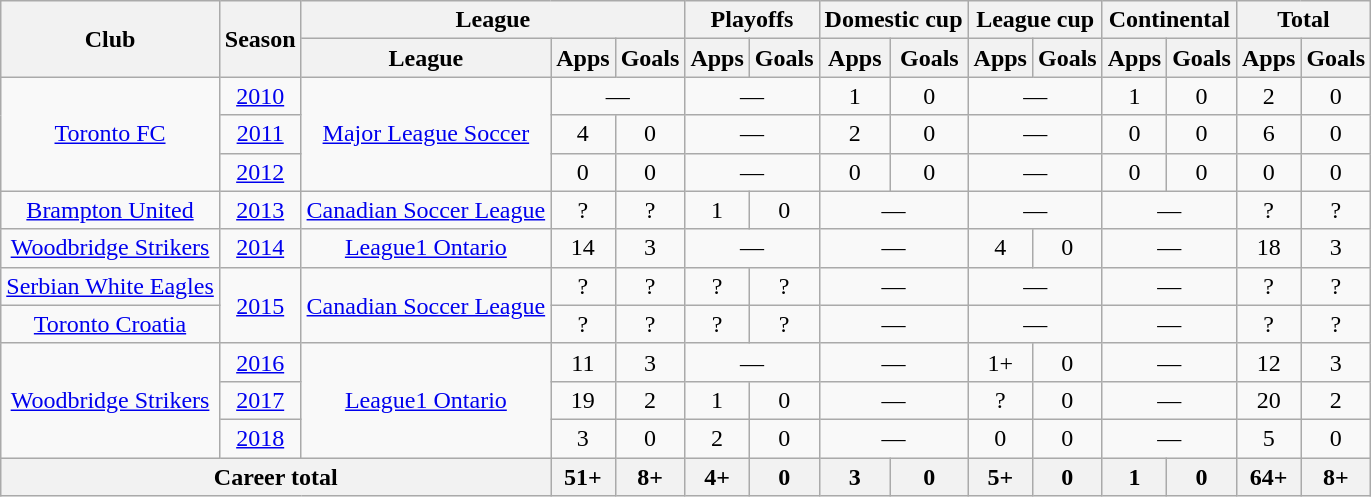<table class="wikitable" style="text-align: center;">
<tr>
<th rowspan="2">Club</th>
<th rowspan="2">Season</th>
<th colspan="3">League</th>
<th colspan="2">Playoffs</th>
<th colspan="2">Domestic cup</th>
<th colspan="2">League cup</th>
<th colspan="2">Continental</th>
<th colspan="2">Total</th>
</tr>
<tr>
<th>League</th>
<th>Apps</th>
<th>Goals</th>
<th>Apps</th>
<th>Goals</th>
<th>Apps</th>
<th>Goals</th>
<th>Apps</th>
<th>Goals</th>
<th>Apps</th>
<th>Goals</th>
<th>Apps</th>
<th>Goals</th>
</tr>
<tr>
<td rowspan="3"><a href='#'>Toronto FC</a></td>
<td><a href='#'>2010</a></td>
<td rowspan=3><a href='#'>Major League Soccer</a></td>
<td colspan="2">—</td>
<td colspan="2">—</td>
<td>1</td>
<td>0</td>
<td colspan="2">—</td>
<td>1</td>
<td>0</td>
<td>2</td>
<td>0</td>
</tr>
<tr>
<td><a href='#'>2011</a></td>
<td>4</td>
<td>0</td>
<td colspan="2">—</td>
<td>2</td>
<td>0</td>
<td colspan="2">—</td>
<td>0</td>
<td>0</td>
<td>6</td>
<td>0</td>
</tr>
<tr>
<td><a href='#'>2012</a></td>
<td>0</td>
<td>0</td>
<td colspan="2">—</td>
<td>0</td>
<td>0</td>
<td colspan="2">—</td>
<td>0</td>
<td>0</td>
<td>0</td>
<td>0</td>
</tr>
<tr>
<td><a href='#'>Brampton United</a></td>
<td><a href='#'>2013</a></td>
<td><a href='#'>Canadian Soccer League</a></td>
<td>?</td>
<td>?</td>
<td>1</td>
<td>0</td>
<td colspan="2">—</td>
<td colspan="2">—</td>
<td colspan="2">—</td>
<td>?</td>
<td>?</td>
</tr>
<tr>
<td><a href='#'>Woodbridge Strikers</a></td>
<td><a href='#'>2014</a></td>
<td><a href='#'>League1 Ontario</a></td>
<td>14</td>
<td>3</td>
<td colspan="2">—</td>
<td colspan="2">—</td>
<td>4</td>
<td>0</td>
<td colspan="2">—</td>
<td>18</td>
<td>3</td>
</tr>
<tr>
<td><a href='#'>Serbian White Eagles</a></td>
<td rowspan=2><a href='#'>2015</a></td>
<td rowspan=2><a href='#'>Canadian Soccer League</a></td>
<td>?</td>
<td>?</td>
<td>?</td>
<td>?</td>
<td colspan="2">—</td>
<td colspan="2">—</td>
<td colspan="2">—</td>
<td>?</td>
<td>?</td>
</tr>
<tr>
<td><a href='#'>Toronto Croatia</a></td>
<td>?</td>
<td>?</td>
<td>?</td>
<td>?</td>
<td colspan="2">—</td>
<td colspan="2">—</td>
<td colspan="2">—</td>
<td>?</td>
<td>?</td>
</tr>
<tr>
<td rowspan=3><a href='#'>Woodbridge Strikers</a></td>
<td><a href='#'>2016</a></td>
<td rowspan=3><a href='#'>League1 Ontario</a></td>
<td>11</td>
<td>3</td>
<td colspan="2">—</td>
<td colspan="2">—</td>
<td>1+</td>
<td>0</td>
<td colspan="2">—</td>
<td>12</td>
<td>3</td>
</tr>
<tr>
<td><a href='#'>2017</a></td>
<td>19</td>
<td>2</td>
<td>1</td>
<td>0</td>
<td colspan="2">—</td>
<td>?</td>
<td>0</td>
<td colspan="2">—</td>
<td>20</td>
<td>2</td>
</tr>
<tr>
<td><a href='#'>2018</a></td>
<td>3</td>
<td>0</td>
<td>2</td>
<td>0</td>
<td colspan="2">—</td>
<td>0</td>
<td>0</td>
<td colspan="2">—</td>
<td>5</td>
<td>0</td>
</tr>
<tr>
<th colspan="3">Career total</th>
<th>51+</th>
<th>8+</th>
<th>4+</th>
<th>0</th>
<th>3</th>
<th>0</th>
<th>5+</th>
<th>0</th>
<th>1</th>
<th>0</th>
<th>64+</th>
<th>8+</th>
</tr>
</table>
